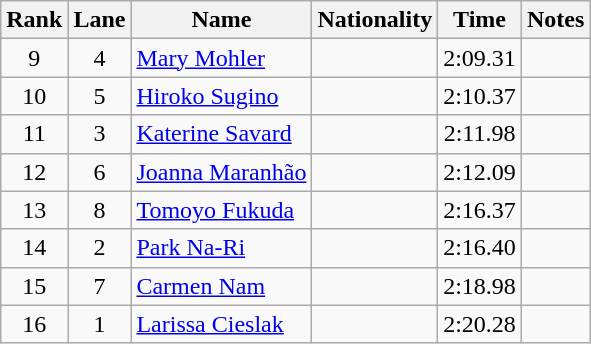<table class="wikitable sortable" style="text-align:center">
<tr>
<th>Rank</th>
<th>Lane</th>
<th>Name</th>
<th>Nationality</th>
<th>Time</th>
<th>Notes</th>
</tr>
<tr>
<td>9</td>
<td>4</td>
<td align=left><a href='#'>Mary Mohler</a></td>
<td align=left></td>
<td>2:09.31</td>
<td></td>
</tr>
<tr>
<td>10</td>
<td>5</td>
<td align=left><a href='#'>Hiroko Sugino</a></td>
<td align=left></td>
<td>2:10.37</td>
<td></td>
</tr>
<tr>
<td>11</td>
<td>3</td>
<td align=left><a href='#'>Katerine Savard</a></td>
<td align=left></td>
<td>2:11.98</td>
<td></td>
</tr>
<tr>
<td>12</td>
<td>6</td>
<td align=left><a href='#'>Joanna Maranhão</a></td>
<td align=left></td>
<td>2:12.09</td>
<td></td>
</tr>
<tr>
<td>13</td>
<td>8</td>
<td align=left><a href='#'>Tomoyo Fukuda</a></td>
<td align=left></td>
<td>2:16.37</td>
<td></td>
</tr>
<tr>
<td>14</td>
<td>2</td>
<td align=left><a href='#'>Park Na-Ri</a></td>
<td align=left></td>
<td>2:16.40</td>
<td></td>
</tr>
<tr>
<td>15</td>
<td>7</td>
<td align=left><a href='#'>Carmen Nam</a></td>
<td align=left></td>
<td>2:18.98</td>
<td></td>
</tr>
<tr>
<td>16</td>
<td>1</td>
<td align=left><a href='#'>Larissa Cieslak</a></td>
<td align=left></td>
<td>2:20.28</td>
<td></td>
</tr>
</table>
